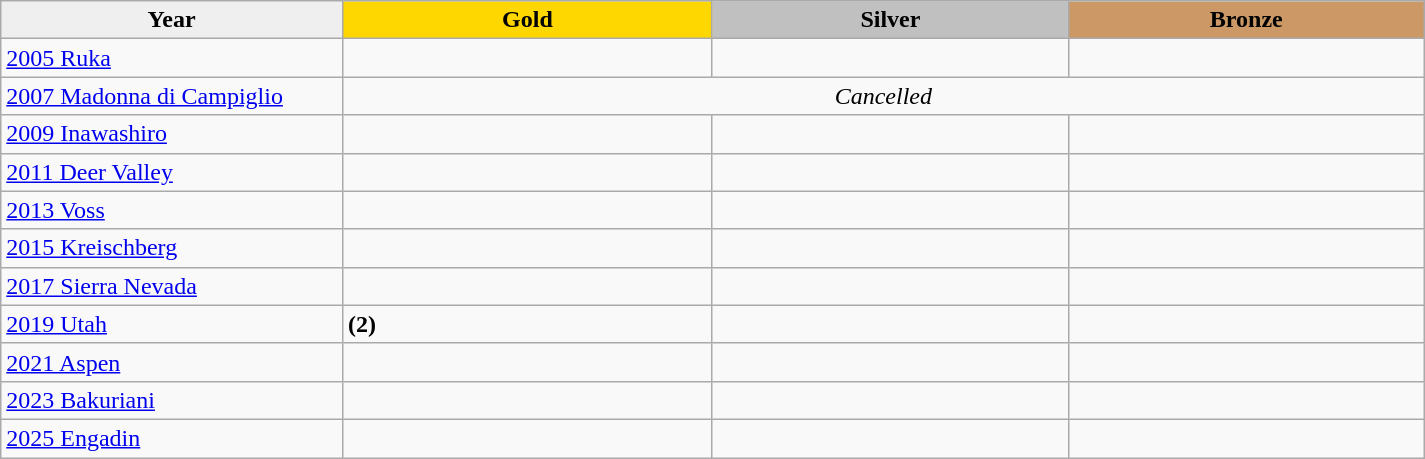<table class="wikitable sortable" style="width:950px;">
<tr>
<th style="width:24%; background:#efefef;">Year</th>
<th style="width:26%; background:gold">Gold</th>
<th style="width:25%; background:silver">Silver</th>
<th style="width:25%; background:#CC9966">Bronze</th>
</tr>
<tr>
<td><a href='#'>2005 Ruka</a></td>
<td></td>
<td></td>
<td></td>
</tr>
<tr>
<td><a href='#'>2007 Madonna di Campiglio</a></td>
<td align=center colspan=3><em>Cancelled</em></td>
</tr>
<tr>
<td><a href='#'>2009 Inawashiro</a></td>
<td></td>
<td></td>
<td></td>
</tr>
<tr>
<td><a href='#'>2011 Deer Valley</a></td>
<td></td>
<td></td>
<td></td>
</tr>
<tr>
<td><a href='#'>2013 Voss</a></td>
<td></td>
<td></td>
<td></td>
</tr>
<tr>
<td><a href='#'>2015 Kreischberg</a></td>
<td></td>
<td></td>
<td></td>
</tr>
<tr>
<td><a href='#'>2017 Sierra Nevada</a></td>
<td></td>
<td></td>
<td></td>
</tr>
<tr>
<td><a href='#'>2019 Utah</a></td>
<td> <strong>(2)</strong></td>
<td></td>
<td></td>
</tr>
<tr>
<td><a href='#'>2021 Aspen</a></td>
<td></td>
<td></td>
<td></td>
</tr>
<tr>
<td><a href='#'>2023 Bakuriani</a></td>
<td></td>
<td></td>
<td></td>
</tr>
<tr>
<td><a href='#'>2025 Engadin</a></td>
<td></td>
<td></td>
<td></td>
</tr>
</table>
